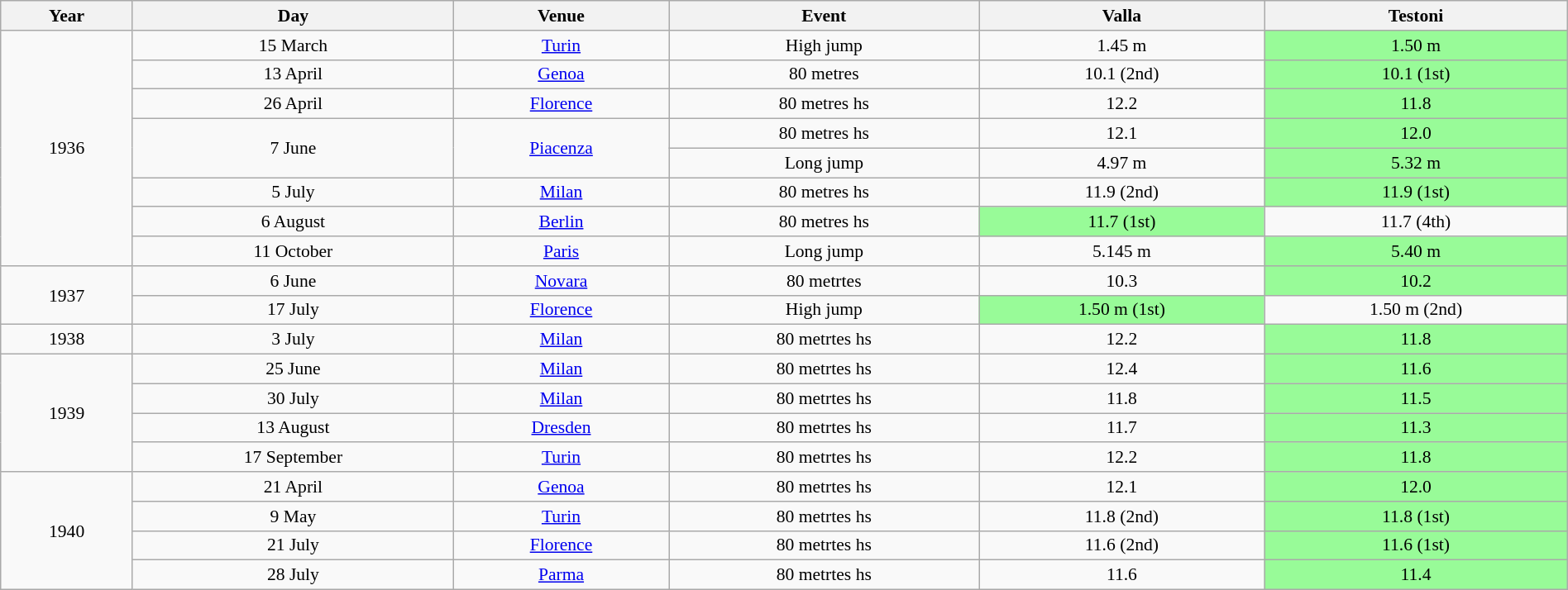<table class="wikitable" width=100% style="font-size:90%; text-align:center;">
<tr>
<th>Year</th>
<th>Day</th>
<th>Venue</th>
<th>Event</th>
<th>Valla</th>
<th>Testoni</th>
</tr>
<tr>
<td rowspan=8>1936</td>
<td rowspan=1>15 March</td>
<td rowspan=1><a href='#'>Turin</a></td>
<td>High jump</td>
<td>1.45 m</td>
<td bgcolor=palegreen>1.50 m</td>
</tr>
<tr>
<td rowspan=1>13 April</td>
<td rowspan=1><a href='#'>Genoa</a></td>
<td>80 metres</td>
<td>10.1 (2nd)</td>
<td bgcolor=palegreen>10.1 (1st)</td>
</tr>
<tr>
<td rowspan=1>26 April</td>
<td rowspan=1><a href='#'>Florence</a></td>
<td>80 metres hs</td>
<td>12.2</td>
<td bgcolor=palegreen>11.8</td>
</tr>
<tr>
<td rowspan=2>7 June</td>
<td rowspan=2><a href='#'>Piacenza</a></td>
<td>80 metres hs</td>
<td>12.1</td>
<td bgcolor=palegreen>12.0</td>
</tr>
<tr>
<td>Long jump</td>
<td>4.97 m</td>
<td bgcolor=palegreen>5.32 m</td>
</tr>
<tr>
<td rowspan=1>5 July</td>
<td rowspan=1><a href='#'>Milan</a></td>
<td>80 metres hs</td>
<td>11.9 (2nd)</td>
<td bgcolor=palegreen>11.9 (1st)</td>
</tr>
<tr>
<td rowspan=1>6 August</td>
<td rowspan=1><a href='#'>Berlin</a></td>
<td>80 metres hs</td>
<td bgcolor=palegreen>11.7 (1st)</td>
<td>11.7 (4th)</td>
</tr>
<tr>
<td rowspan=1>11 October</td>
<td rowspan=1><a href='#'>Paris</a></td>
<td>Long jump</td>
<td>5.145 m</td>
<td bgcolor=palegreen>5.40 m</td>
</tr>
<tr>
<td rowspan=2>1937</td>
<td rowspan=1>6 June</td>
<td rowspan=1><a href='#'>Novara</a></td>
<td>80 metrtes</td>
<td>10.3</td>
<td bgcolor=palegreen>10.2</td>
</tr>
<tr>
<td rowspan=1>17 July</td>
<td rowspan=1><a href='#'>Florence</a></td>
<td>High jump</td>
<td bgcolor=palegreen>1.50 m (1st)</td>
<td>1.50 m (2nd)</td>
</tr>
<tr>
<td rowspan=1>1938</td>
<td rowspan=1>3 July</td>
<td rowspan=1><a href='#'>Milan</a></td>
<td>80 metrtes hs</td>
<td>12.2</td>
<td bgcolor=palegreen>11.8</td>
</tr>
<tr>
<td rowspan=4>1939</td>
<td rowspan=1>25 June</td>
<td rowspan=1><a href='#'>Milan</a></td>
<td>80 metrtes hs</td>
<td>12.4</td>
<td bgcolor=palegreen>11.6</td>
</tr>
<tr>
<td rowspan=1>30 July</td>
<td rowspan=1><a href='#'>Milan</a></td>
<td>80 metrtes hs</td>
<td>11.8</td>
<td bgcolor=palegreen>11.5 </td>
</tr>
<tr>
<td rowspan=1>13 August</td>
<td rowspan=1><a href='#'>Dresden</a></td>
<td>80 metrtes hs</td>
<td>11.7</td>
<td bgcolor=palegreen>11.3 </td>
</tr>
<tr>
<td rowspan=1>17 September</td>
<td rowspan=1><a href='#'>Turin</a></td>
<td>80 metrtes hs</td>
<td>12.2</td>
<td bgcolor=palegreen>11.8</td>
</tr>
<tr>
<td rowspan=4>1940</td>
<td rowspan=1>21 April</td>
<td rowspan=1><a href='#'>Genoa</a></td>
<td>80 metrtes hs</td>
<td>12.1</td>
<td bgcolor=palegreen>12.0</td>
</tr>
<tr>
<td rowspan=1>9 May</td>
<td rowspan=1><a href='#'>Turin</a></td>
<td>80 metrtes hs</td>
<td>11.8 (2nd)</td>
<td bgcolor=palegreen>11.8 (1st)</td>
</tr>
<tr>
<td rowspan=1>21 July</td>
<td rowspan=1><a href='#'>Florence</a></td>
<td>80 metrtes hs</td>
<td>11.6 (2nd)</td>
<td bgcolor=palegreen>11.6 (1st)</td>
</tr>
<tr>
<td rowspan=1>28 July</td>
<td rowspan=1><a href='#'>Parma</a></td>
<td>80 metrtes hs</td>
<td>11.6</td>
<td bgcolor=palegreen>11.4</td>
</tr>
</table>
